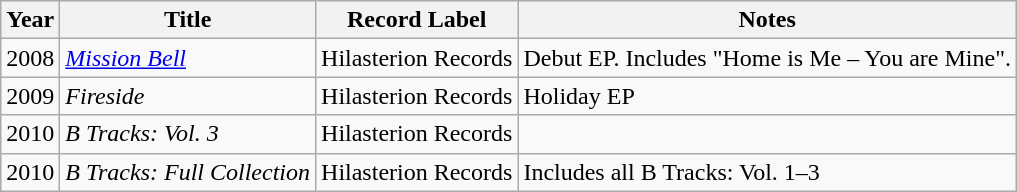<table class="wikitable" border="1">
<tr>
<th>Year</th>
<th>Title</th>
<th>Record Label</th>
<th>Notes</th>
</tr>
<tr>
<td>2008</td>
<td><em><a href='#'>Mission Bell</a></em></td>
<td>Hilasterion Records</td>
<td>Debut EP. Includes "Home is Me – You are Mine".</td>
</tr>
<tr>
<td>2009</td>
<td><em>Fireside</em></td>
<td>Hilasterion Records</td>
<td>Holiday EP</td>
</tr>
<tr>
<td>2010</td>
<td><em>B Tracks: Vol. 3</em></td>
<td>Hilasterion Records</td>
<td></td>
</tr>
<tr>
<td>2010</td>
<td><em>B Tracks: Full Collection</em></td>
<td>Hilasterion Records</td>
<td>Includes all B Tracks: Vol. 1–3</td>
</tr>
</table>
